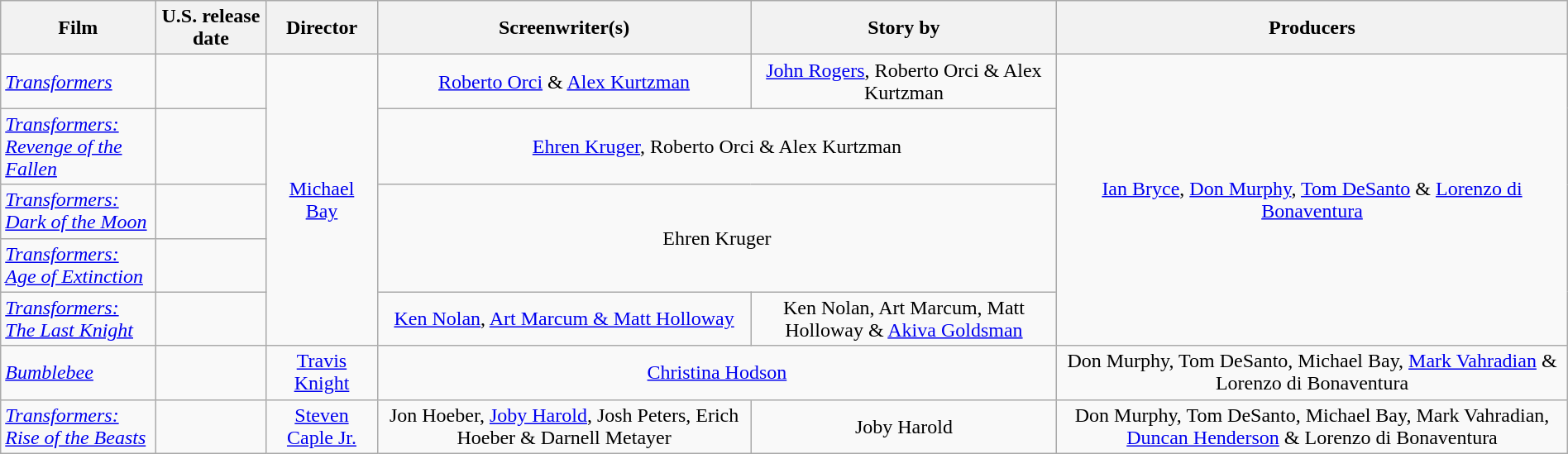<table class="wikitable plainrowheaders" style="text-align:center;" width="100%;">
<tr>
<th>Film</th>
<th>U.S. release date</th>
<th>Director</th>
<th>Screenwriter(s)</th>
<th>Story by</th>
<th>Producers</th>
</tr>
<tr>
<td style="text-align:left"><em><a href='#'>Transformers</a></em></td>
<td style="text-align:left"></td>
<td rowspan="5"><a href='#'>Michael Bay</a></td>
<td><a href='#'>Roberto Orci</a> & <a href='#'>Alex Kurtzman</a></td>
<td><a href='#'>John Rogers</a>, Roberto Orci & Alex Kurtzman</td>
<td rowspan="5"><a href='#'>Ian Bryce</a>, <a href='#'>Don Murphy</a>, <a href='#'>Tom DeSanto</a> & <a href='#'>Lorenzo di Bonaventura</a></td>
</tr>
<tr>
<td style="text-align:left"><em><a href='#'>Transformers: <br>Revenge of the Fallen</a></em></td>
<td style="text-align:left"></td>
<td colspan="2"><a href='#'>Ehren Kruger</a>, Roberto Orci & Alex Kurtzman</td>
</tr>
<tr>
<td style="text-align:left"><em><a href='#'>Transformers: <br>Dark of the Moon</a></em></td>
<td style="text-align:left"></td>
<td rowspan="2" colspan="2">Ehren Kruger</td>
</tr>
<tr>
<td style="text-align:left"><em><a href='#'>Transformers: <br>Age of Extinction</a></em></td>
<td style="text-align:left"></td>
</tr>
<tr>
<td style="text-align:left"><em><a href='#'>Transformers: <br>The Last Knight</a></em></td>
<td style="text-align:left"></td>
<td><a href='#'>Ken Nolan</a>, <a href='#'>Art Marcum & Matt Holloway</a></td>
<td>Ken Nolan, Art Marcum, Matt Holloway & <a href='#'>Akiva Goldsman</a></td>
</tr>
<tr>
<td style="text-align:left"><em><a href='#'>Bumblebee</a></em></td>
<td style="text-align:left"></td>
<td><a href='#'>Travis Knight</a></td>
<td colspan="2"><a href='#'>Christina Hodson</a></td>
<td>Don Murphy, Tom DeSanto, Michael Bay, <a href='#'>Mark Vahradian</a> & Lorenzo di Bonaventura</td>
</tr>
<tr>
<td style="text-align:left"><em><a href='#'>Transformers: <br>Rise of the Beasts</a></em></td>
<td style="text-align:left"></td>
<td><a href='#'>Steven Caple Jr.</a></td>
<td>Jon Hoeber, <a href='#'>Joby Harold</a>, Josh Peters, Erich Hoeber & Darnell Metayer</td>
<td>Joby Harold</td>
<td>Don Murphy, Tom DeSanto, Michael Bay, Mark Vahradian, <a href='#'>Duncan Henderson</a> & Lorenzo di Bonaventura</td>
</tr>
</table>
